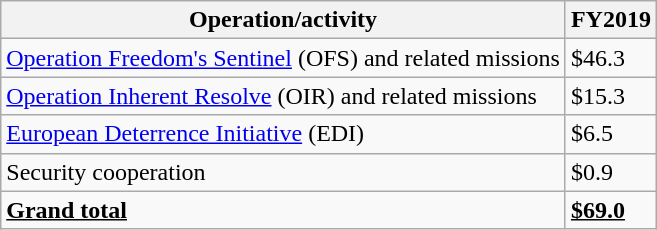<table class="wikitable">
<tr>
<th>Operation/activity</th>
<th>FY2019</th>
</tr>
<tr>
<td><a href='#'>Operation Freedom's Sentinel</a> (OFS) and related missions</td>
<td>$46.3</td>
</tr>
<tr>
<td><a href='#'>Operation Inherent Resolve</a> (OIR) and related missions</td>
<td>$15.3</td>
</tr>
<tr>
<td><a href='#'>European Deterrence Initiative</a> (EDI)</td>
<td>$6.5</td>
</tr>
<tr>
<td>Security cooperation</td>
<td>$0.9</td>
</tr>
<tr>
<td><strong><u>Grand total</u></strong></td>
<td><strong><u>$69.0</u></strong></td>
</tr>
</table>
